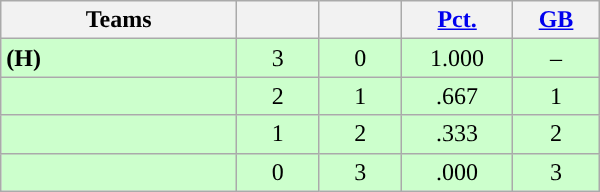<table class="wikitable" width="400" style=text-align:center;">
<tr>
<th width="20%">Teams</th>
<th width="7%"></th>
<th width="7%"></th>
<th width="8%"><a href='#'>Pct.</a></th>
<th width="7%"><a href='#'>GB</a></th>
</tr>
<tr style="background-color:#cfc">
<td align=left> <strong>(H)</strong></td>
<td>3</td>
<td>0</td>
<td>1.000</td>
<td>–</td>
</tr>
<tr style="background-color:#cfc">
<td align=left></td>
<td>2</td>
<td>1</td>
<td>.667</td>
<td>1</td>
</tr>
<tr style="background-color:#cfc">
<td align=left></td>
<td>1</td>
<td>2</td>
<td>.333</td>
<td>2</td>
</tr>
<tr style="background-color:#cfc">
<td align=left></td>
<td>0</td>
<td>3</td>
<td>.000</td>
<td>3</td>
</tr>
</table>
